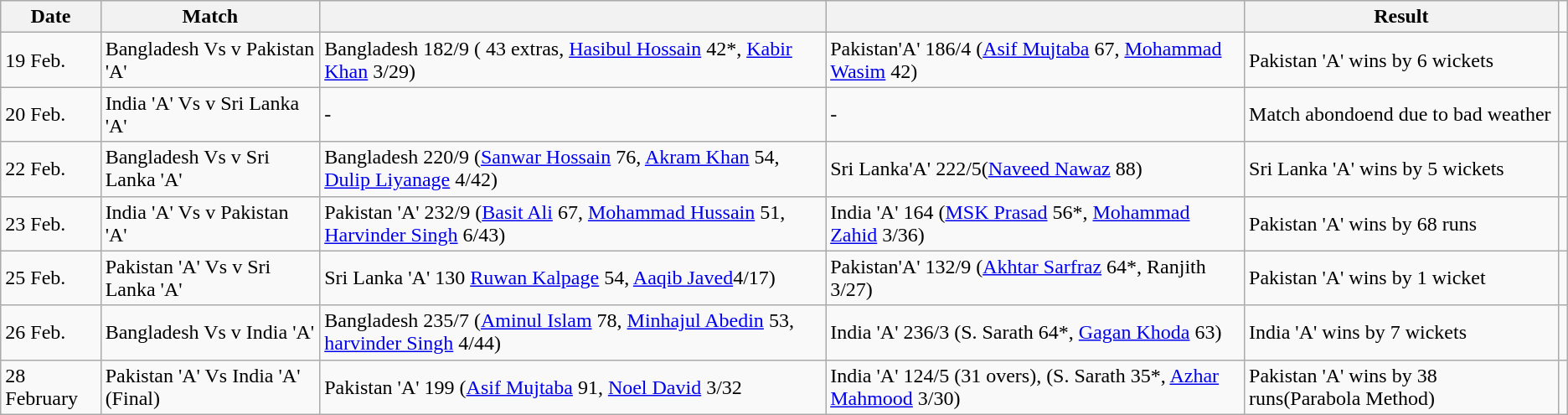<table class="wikitable">
<tr style="background:#efefef;">
<th>Date</th>
<th>Match</th>
<th></th>
<th></th>
<th>Result</th>
</tr>
<tr>
<td>19 Feb.</td>
<td>Bangladesh Vs v Pakistan 'A'</td>
<td>Bangladesh 182/9 ( 43 extras, <a href='#'>Hasibul Hossain</a> 42*, <a href='#'>Kabir Khan</a> 3/29)</td>
<td>Pakistan'A' 186/4 (<a href='#'>Asif Mujtaba</a> 67, <a href='#'>Mohammad Wasim</a> 42)</td>
<td>Pakistan 'A' wins by 6 wickets</td>
<td></td>
</tr>
<tr>
<td>20 Feb.</td>
<td>India 'A' Vs v Sri Lanka 'A'</td>
<td>-</td>
<td>-</td>
<td>Match abondoend due to bad weather</td>
<td></td>
</tr>
<tr>
<td>22 Feb.</td>
<td>Bangladesh Vs v Sri Lanka 'A'</td>
<td>Bangladesh 220/9 (<a href='#'>Sanwar Hossain</a> 76, <a href='#'>Akram Khan</a> 54, <a href='#'>Dulip Liyanage</a> 4/42)</td>
<td>Sri Lanka'A' 222/5(<a href='#'>Naveed Nawaz</a> 88)</td>
<td>Sri Lanka 'A' wins by 5 wickets</td>
<td></td>
</tr>
<tr>
<td>23 Feb.</td>
<td>India 'A' Vs v Pakistan 'A'</td>
<td>Pakistan 'A' 232/9 (<a href='#'>Basit Ali</a> 67, <a href='#'>Mohammad Hussain</a> 51, <a href='#'>Harvinder Singh</a> 6/43)</td>
<td>India 'A' 164 (<a href='#'>MSK Prasad</a> 56*, <a href='#'>Mohammad Zahid</a> 3/36)</td>
<td>Pakistan 'A' wins by 68 runs</td>
<td></td>
</tr>
<tr>
<td>25 Feb.</td>
<td>Pakistan 'A' Vs v Sri Lanka 'A'</td>
<td>Sri Lanka 'A' 130 <a href='#'>Ruwan Kalpage</a> 54, <a href='#'>Aaqib Javed</a>4/17)</td>
<td>Pakistan'A' 132/9 (<a href='#'>Akhtar Sarfraz</a> 64*, Ranjith 3/27)</td>
<td>Pakistan 'A' wins by 1 wicket</td>
<td></td>
</tr>
<tr>
<td>26 Feb.</td>
<td>Bangladesh Vs v India 'A'</td>
<td>Bangladesh 235/7 (<a href='#'>Aminul Islam</a> 78, <a href='#'>Minhajul Abedin</a> 53, <a href='#'>harvinder Singh</a> 4/44)</td>
<td>India 'A' 236/3 (S. Sarath 64*, <a href='#'>Gagan Khoda</a> 63)</td>
<td>India 'A' wins by 7 wickets</td>
<td></td>
</tr>
<tr>
<td>28 February</td>
<td>Pakistan 'A' Vs India 'A' (Final)</td>
<td>Pakistan 'A' 199 (<a href='#'>Asif Mujtaba</a> 91, <a href='#'>Noel David</a> 3/32</td>
<td>India 'A' 124/5 (31 overs), (S. Sarath 35*, <a href='#'>Azhar Mahmood</a> 3/30)</td>
<td>Pakistan 'A' wins by 38 runs(Parabola Method)</td>
<td></td>
</tr>
</table>
